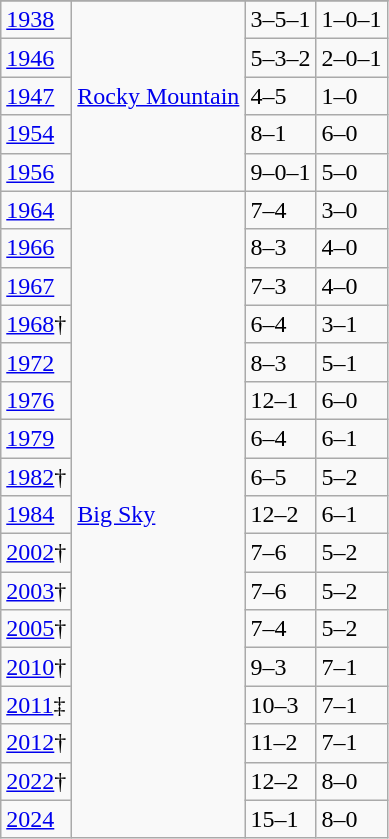<table class="wikitable">
<tr>
</tr>
<tr>
<td><a href='#'>1938</a></td>
<td rowspan= 5><a href='#'>Rocky Mountain</a></td>
<td>3–5–1</td>
<td>1–0–1</td>
</tr>
<tr>
<td><a href='#'>1946</a></td>
<td>5–3–2</td>
<td>2–0–1</td>
</tr>
<tr>
<td><a href='#'>1947</a></td>
<td>4–5</td>
<td>1–0</td>
</tr>
<tr>
<td><a href='#'>1954</a></td>
<td>8–1</td>
<td>6–0</td>
</tr>
<tr>
<td><a href='#'>1956</a></td>
<td>9–0–1</td>
<td>5–0</td>
</tr>
<tr>
<td><a href='#'>1964</a></td>
<td rowspan="17"><a href='#'>Big Sky</a></td>
<td>7–4</td>
<td>3–0</td>
</tr>
<tr>
<td><a href='#'>1966</a></td>
<td>8–3</td>
<td>4–0</td>
</tr>
<tr>
<td><a href='#'>1967</a></td>
<td>7–3</td>
<td>4–0</td>
</tr>
<tr>
<td><a href='#'>1968</a>†</td>
<td>6–4</td>
<td>3–1</td>
</tr>
<tr>
<td><a href='#'>1972</a></td>
<td>8–3</td>
<td>5–1</td>
</tr>
<tr>
<td><a href='#'>1976</a></td>
<td>12–1</td>
<td>6–0</td>
</tr>
<tr>
<td><a href='#'>1979</a></td>
<td>6–4</td>
<td>6–1</td>
</tr>
<tr>
<td><a href='#'>1982</a>†</td>
<td>6–5</td>
<td>5–2</td>
</tr>
<tr>
<td><a href='#'>1984</a></td>
<td>12–2</td>
<td>6–1</td>
</tr>
<tr>
<td><a href='#'>2002</a>†</td>
<td>7–6</td>
<td>5–2</td>
</tr>
<tr>
<td><a href='#'>2003</a>†</td>
<td>7–6</td>
<td>5–2</td>
</tr>
<tr>
<td><a href='#'>2005</a>†</td>
<td>7–4</td>
<td>5–2</td>
</tr>
<tr>
<td><a href='#'>2010</a>†</td>
<td>9–3</td>
<td>7–1</td>
</tr>
<tr>
<td><a href='#'>2011</a>‡</td>
<td>10–3</td>
<td>7–1</td>
</tr>
<tr>
<td><a href='#'>2012</a>†</td>
<td>11–2</td>
<td>7–1</td>
</tr>
<tr>
<td><a href='#'>2022</a>†</td>
<td>12–2</td>
<td>8–0</td>
</tr>
<tr>
<td><a href='#'>2024</a></td>
<td>15–1</td>
<td>8–0</td>
</tr>
</table>
